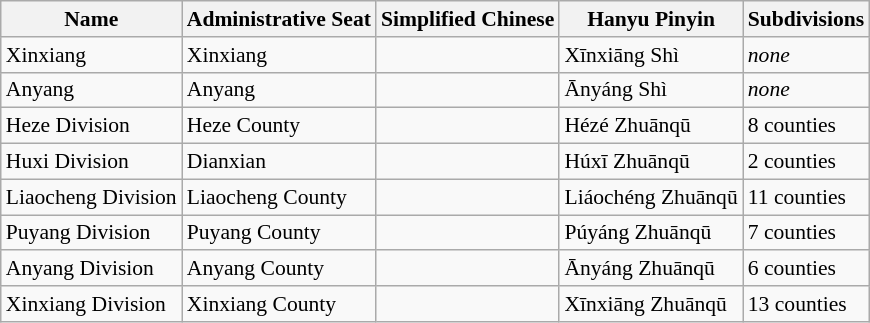<table class="wikitable"  style="font-size:90%;" align=center>
<tr>
<th>Name</th>
<th>Administrative Seat</th>
<th>Simplified Chinese</th>
<th>Hanyu Pinyin</th>
<th>Subdivisions</th>
</tr>
<tr>
<td>Xinxiang</td>
<td>Xinxiang</td>
<td><span></span></td>
<td>Xīnxiāng Shì</td>
<td><em>none</em></td>
</tr>
<tr>
<td>Anyang</td>
<td>Anyang</td>
<td><span></span></td>
<td>Ānyáng Shì</td>
<td><em>none</em></td>
</tr>
<tr>
<td>Heze Division</td>
<td>Heze County</td>
<td><span></span></td>
<td>Hézé Zhuānqū</td>
<td>8 counties</td>
</tr>
<tr>
<td>Huxi Division</td>
<td>Dianxian</td>
<td><span></span></td>
<td>Húxī Zhuānqū</td>
<td>2 counties</td>
</tr>
<tr>
<td>Liaocheng Division</td>
<td>Liaocheng County</td>
<td><span></span></td>
<td>Liáochéng Zhuānqū</td>
<td>11 counties</td>
</tr>
<tr>
<td>Puyang Division</td>
<td>Puyang County</td>
<td><span></span></td>
<td>Púyáng Zhuānqū</td>
<td>7 counties</td>
</tr>
<tr>
<td>Anyang Division</td>
<td>Anyang County</td>
<td><span></span></td>
<td>Ānyáng Zhuānqū</td>
<td>6 counties</td>
</tr>
<tr>
<td>Xinxiang Division</td>
<td>Xinxiang County</td>
<td><span></span></td>
<td>Xīnxiāng Zhuānqū</td>
<td>13 counties</td>
</tr>
</table>
